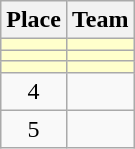<table class="wikitable">
<tr>
<th>Place</th>
<th>Team</th>
</tr>
<tr bgcolor=#ffffcc>
<td align=center></td>
<td></td>
</tr>
<tr bgcolor=#ffffcc>
<td align=center></td>
<td></td>
</tr>
<tr bgcolor=#ffffcc>
<td align=center></td>
<td></td>
</tr>
<tr>
<td align=center>4</td>
<td></td>
</tr>
<tr>
<td align=center>5</td>
<td></td>
</tr>
</table>
